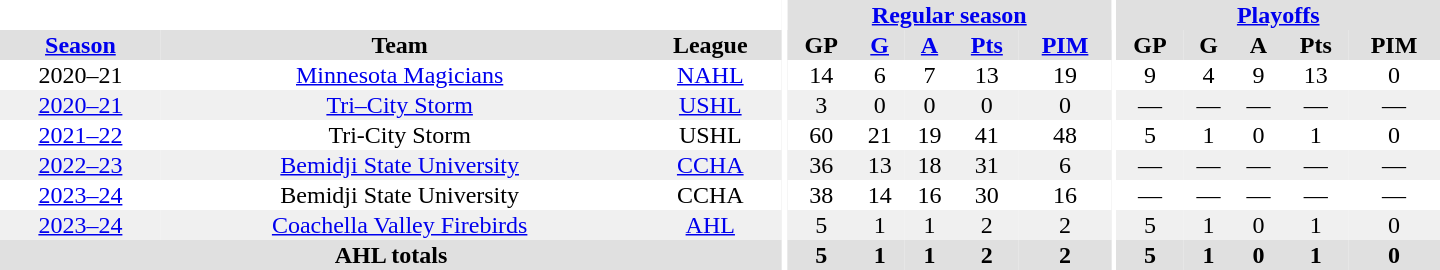<table border="0" cellpadding="1" cellspacing="0" style="text-align:center; width:60em">
<tr bgcolor="#e0e0e0">
<th colspan="3" bgcolor="#ffffff"></th>
<th rowspan="101" bgcolor="#ffffff"></th>
<th colspan="5"><a href='#'>Regular season</a></th>
<th rowspan="101" bgcolor="#ffffff"></th>
<th colspan="5"><a href='#'>Playoffs</a></th>
</tr>
<tr bgcolor="#e0e0e0">
<th><a href='#'>Season</a></th>
<th>Team</th>
<th>League</th>
<th>GP</th>
<th><a href='#'>G</a></th>
<th><a href='#'>A</a></th>
<th><a href='#'>Pts</a></th>
<th><a href='#'>PIM</a></th>
<th>GP</th>
<th>G</th>
<th>A</th>
<th>Pts</th>
<th>PIM</th>
</tr>
<tr>
<td>2020–21</td>
<td><a href='#'>Minnesota Magicians</a></td>
<td><a href='#'>NAHL</a></td>
<td>14</td>
<td>6</td>
<td>7</td>
<td>13</td>
<td>19</td>
<td>9</td>
<td>4</td>
<td>9</td>
<td>13</td>
<td>0</td>
</tr>
<tr bgcolor="#f0f0f0">
<td><a href='#'>2020–21</a></td>
<td><a href='#'>Tri–City Storm</a></td>
<td><a href='#'>USHL</a></td>
<td>3</td>
<td>0</td>
<td>0</td>
<td>0</td>
<td>0</td>
<td>—</td>
<td>—</td>
<td>—</td>
<td>—</td>
<td>—</td>
</tr>
<tr>
<td><a href='#'>2021–22</a></td>
<td>Tri-City Storm</td>
<td>USHL</td>
<td>60</td>
<td>21</td>
<td>19</td>
<td>41</td>
<td>48</td>
<td>5</td>
<td>1</td>
<td>0</td>
<td>1</td>
<td>0</td>
</tr>
<tr bgcolor="#f0f0f0">
<td><a href='#'>2022–23</a></td>
<td><a href='#'>Bemidji State University</a></td>
<td><a href='#'>CCHA</a></td>
<td>36</td>
<td>13</td>
<td>18</td>
<td>31</td>
<td>6</td>
<td>—</td>
<td>—</td>
<td>—</td>
<td>—</td>
<td>—</td>
</tr>
<tr>
<td><a href='#'>2023–24</a></td>
<td>Bemidji State University</td>
<td>CCHA</td>
<td>38</td>
<td>14</td>
<td>16</td>
<td>30</td>
<td>16</td>
<td>—</td>
<td>—</td>
<td>—</td>
<td>—</td>
<td>—</td>
</tr>
<tr bgcolor="#f0f0f0">
<td><a href='#'>2023–24</a></td>
<td><a href='#'>Coachella Valley Firebirds</a></td>
<td><a href='#'>AHL</a></td>
<td>5</td>
<td>1</td>
<td>1</td>
<td>2</td>
<td>2</td>
<td>5</td>
<td>1</td>
<td>0</td>
<td>1</td>
<td>0</td>
</tr>
<tr bgcolor="#e0e0e0">
<th colspan="3">AHL totals</th>
<th>5</th>
<th>1</th>
<th>1</th>
<th>2</th>
<th>2</th>
<th>5</th>
<th>1</th>
<th>0</th>
<th>1</th>
<th>0</th>
</tr>
</table>
